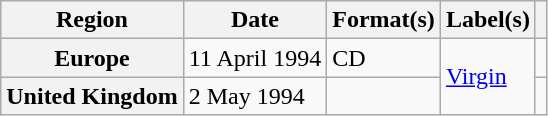<table class="wikitable plainrowheaders">
<tr>
<th scope="col">Region</th>
<th scope="col">Date</th>
<th scope="col">Format(s)</th>
<th scope="col">Label(s)</th>
<th scope="col"></th>
</tr>
<tr>
<th scope="row">Europe</th>
<td>11 April 1994</td>
<td>CD</td>
<td rowspan="2"><a href='#'>Virgin</a></td>
<td></td>
</tr>
<tr>
<th scope="row">United Kingdom</th>
<td>2 May 1994</td>
<td></td>
<td></td>
</tr>
</table>
